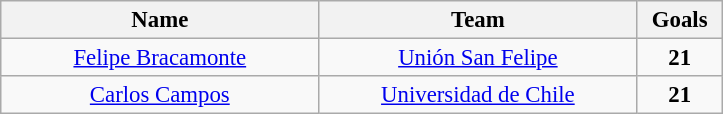<table class="wikitable" style="font-size:95%; text-align:center;">
<tr>
<th width="205">Name</th>
<th width="205">Team</th>
<th width="50">Goals</th>
</tr>
<tr>
<td> <a href='#'>Felipe Bracamonte</a></td>
<td><a href='#'>Unión San Felipe</a></td>
<td><strong>21</strong></td>
</tr>
<tr>
<td> <a href='#'>Carlos Campos</a></td>
<td><a href='#'>Universidad de Chile</a></td>
<td><strong>21</strong></td>
</tr>
</table>
